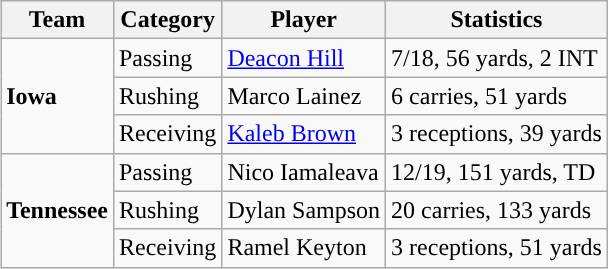<table class="wikitable" style="float: right;">
<tr>
<th>Team</th>
<th>Category</th>
<th>Player</th>
<th>Statistics</th>
</tr>
<tr>
<td rowspan=3><strong>Iowa</strong></td>
<td>Passing</td>
<td><a href='#'>Deacon Hill</a></td>
<td>7/18, 56 yards, 2 INT</td>
</tr>
<tr>
<td>Rushing</td>
<td>Marco Lainez</td>
<td>6 carries, 51 yards</td>
</tr>
<tr>
<td>Receiving</td>
<td><a href='#'>Kaleb Brown</a></td>
<td>3 receptions, 39 yards</td>
</tr>
<tr>
<td rowspan=3><strong>Tennessee</strong></td>
<td>Passing</td>
<td>Nico Iamaleava</td>
<td>12/19, 151 yards, TD</td>
</tr>
<tr>
<td>Rushing</td>
<td>Dylan Sampson</td>
<td>20 carries, 133 yards</td>
</tr>
<tr>
<td>Receiving</td>
<td>Ramel Keyton</td>
<td>3 receptions, 51 yards</td>
</tr>
</table>
